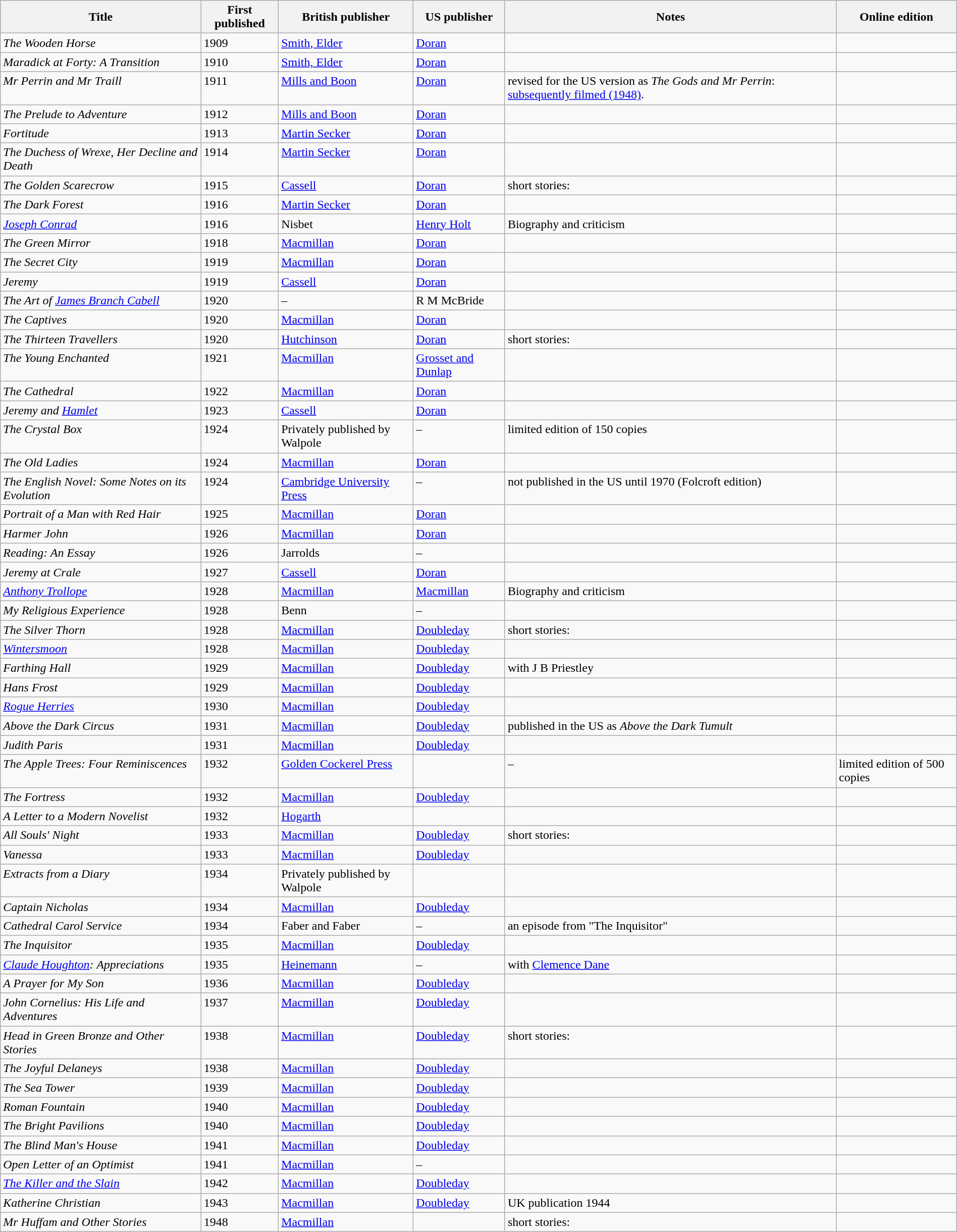<table class="wikitable sortable plainrowheaders" style="text-align: left; margin-right: 0;">
<tr>
<th scope="col">Title</th>
<th scope="col">First published</th>
<th scope="col">British publisher</th>
<th scope="col">US publisher</th>
<th scope="col" class="unsortable">Notes</th>
<th scope="col">Online edition</th>
</tr>
<tr valign="top">
<td><em>The Wooden Horse</em></td>
<td>1909</td>
<td><a href='#'>Smith, Elder</a></td>
<td><a href='#'>Doran</a></td>
<td></td>
<td></td>
</tr>
<tr valign="top">
<td><em>Maradick at Forty: A Transition</em></td>
<td>1910</td>
<td><a href='#'>Smith, Elder</a></td>
<td><a href='#'>Doran</a></td>
<td></td>
<td></td>
</tr>
<tr valign="top">
<td><em>Mr Perrin and Mr Traill</em></td>
<td>1911</td>
<td><a href='#'>Mills and Boon</a></td>
<td><a href='#'>Doran</a></td>
<td>revised for the US version as <em>The Gods and Mr Perrin</em>: <a href='#'>subsequently filmed (1948)</a>.</td>
<td></td>
</tr>
<tr valign="top">
<td><em>The Prelude to Adventure</em></td>
<td>1912</td>
<td><a href='#'>Mills and Boon</a></td>
<td><a href='#'>Doran</a></td>
<td></td>
<td></td>
</tr>
<tr valign="top">
<td><em>Fortitude</em></td>
<td>1913</td>
<td><a href='#'>Martin Secker</a></td>
<td><a href='#'>Doran</a></td>
<td></td>
<td></td>
</tr>
<tr valign="top">
<td><em>The Duchess of Wrexe, Her Decline and Death</em> </td>
<td>1914</td>
<td><a href='#'>Martin Secker</a></td>
<td><a href='#'>Doran</a></td>
<td></td>
<td></td>
</tr>
<tr valign="top">
<td><em>The Golden Scarecrow</em> </td>
<td>1915</td>
<td><a href='#'>Cassell</a></td>
<td><a href='#'>Doran</a></td>
<td>short stories:</td>
<td></td>
</tr>
<tr valign="top">
<td><em>The Dark Forest</em> </td>
<td>1916</td>
<td><a href='#'>Martin Secker</a></td>
<td><a href='#'>Doran</a></td>
<td></td>
<td></td>
</tr>
<tr valign="top">
<td><em><a href='#'>Joseph Conrad</a></em></td>
<td>1916</td>
<td>Nisbet</td>
<td><a href='#'>Henry Holt</a></td>
<td>Biography and criticism</td>
<td></td>
</tr>
<tr valign="top">
<td><em>The Green Mirror</em></td>
<td>1918</td>
<td><a href='#'>Macmillan</a></td>
<td><a href='#'>Doran</a></td>
<td></td>
<td></td>
</tr>
<tr valign="top">
<td><em>The Secret City</em> </td>
<td>1919</td>
<td><a href='#'>Macmillan</a></td>
<td><a href='#'>Doran</a></td>
<td></td>
<td></td>
</tr>
<tr valign="top">
<td><em>Jeremy</em></td>
<td>1919</td>
<td><a href='#'>Cassell</a></td>
<td><a href='#'>Doran</a></td>
<td></td>
<td></td>
</tr>
<tr valign="top">
<td><em>The Art of <a href='#'>James Branch Cabell</a></em></td>
<td>1920</td>
<td>–</td>
<td>R M McBride</td>
<td></td>
<td></td>
</tr>
<tr valign="top">
<td><em>The Captives</em> </td>
<td>1920</td>
<td><a href='#'>Macmillan</a></td>
<td><a href='#'>Doran</a></td>
<td></td>
<td></td>
</tr>
<tr valign="top">
<td><em>The Thirteen Travellers</em></td>
<td>1920</td>
<td><a href='#'>Hutchinson</a></td>
<td><a href='#'>Doran</a></td>
<td>short stories:</td>
<td></td>
</tr>
<tr valign="top">
<td><em>The Young Enchanted</em> </td>
<td>1921</td>
<td><a href='#'>Macmillan</a></td>
<td><a href='#'>Grosset and Dunlap</a></td>
<td></td>
<td></td>
</tr>
<tr valign="top">
<td><em>The Cathedral</em> </td>
<td>1922</td>
<td><a href='#'>Macmillan</a></td>
<td><a href='#'>Doran</a></td>
<td></td>
<td></td>
</tr>
<tr valign="top">
<td><em>Jeremy and <a href='#'>Hamlet</a></em></td>
<td>1923</td>
<td><a href='#'>Cassell</a></td>
<td><a href='#'>Doran</a></td>
<td></td>
<td></td>
</tr>
<tr valign="top">
<td><em>The Crystal Box</em></td>
<td>1924</td>
<td>Privately published by Walpole</td>
<td>–</td>
<td>limited edition of 150 copies</td>
<td></td>
</tr>
<tr valign="top">
<td><em>The Old Ladies</em></td>
<td>1924</td>
<td><a href='#'>Macmillan</a></td>
<td><a href='#'>Doran</a></td>
<td></td>
<td></td>
</tr>
<tr valign="top">
<td><em>The English Novel: Some Notes on its Evolution</em></td>
<td>1924</td>
<td><a href='#'>Cambridge University Press</a></td>
<td>–</td>
<td>not published in the US until 1970 (Folcroft edition)</td>
<td></td>
</tr>
<tr valign="top">
<td><em>Portrait of a Man with Red Hair</em></td>
<td>1925</td>
<td><a href='#'>Macmillan</a></td>
<td><a href='#'>Doran</a></td>
<td></td>
<td></td>
</tr>
<tr valign="top">
<td><em>Harmer John</em></td>
<td>1926</td>
<td><a href='#'>Macmillan</a></td>
<td><a href='#'>Doran</a></td>
<td></td>
<td></td>
</tr>
<tr valign="top">
<td><em>Reading: An Essay</em></td>
<td>1926</td>
<td>Jarrolds</td>
<td>–</td>
<td></td>
<td></td>
</tr>
<tr valign="top">
<td><em>Jeremy at Crale</em></td>
<td>1927</td>
<td><a href='#'>Cassell</a></td>
<td><a href='#'>Doran</a></td>
<td></td>
<td></td>
</tr>
<tr valign="top">
<td><em><a href='#'>Anthony Trollope</a></em></td>
<td>1928</td>
<td><a href='#'>Macmillan</a></td>
<td><a href='#'>Macmillan</a></td>
<td>Biography and criticism</td>
<td></td>
</tr>
<tr valign="top">
<td><em>My Religious Experience</em></td>
<td>1928</td>
<td>Benn</td>
<td>–</td>
<td></td>
<td></td>
</tr>
<tr valign="top">
<td><em>The Silver Thorn</em></td>
<td>1928</td>
<td><a href='#'>Macmillan</a></td>
<td><a href='#'>Doubleday</a></td>
<td>short stories:</td>
<td></td>
</tr>
<tr valign="top">
<td><em><a href='#'>Wintersmoon</a></em></td>
<td>1928</td>
<td><a href='#'>Macmillan</a></td>
<td><a href='#'>Doubleday</a></td>
<td></td>
<td></td>
</tr>
<tr valign="top">
<td><em>Farthing Hall</em></td>
<td>1929</td>
<td><a href='#'>Macmillan</a></td>
<td><a href='#'>Doubleday</a></td>
<td>with J B Priestley</td>
<td></td>
</tr>
<tr valign="top">
<td><em>Hans Frost</em></td>
<td>1929</td>
<td><a href='#'>Macmillan</a></td>
<td><a href='#'>Doubleday</a></td>
<td></td>
<td></td>
</tr>
<tr valign="top">
<td><em><a href='#'>Rogue Herries</a></em></td>
<td>1930</td>
<td><a href='#'>Macmillan</a></td>
<td><a href='#'>Doubleday</a></td>
<td></td>
<td></td>
</tr>
<tr valign="top">
<td><em>Above the Dark Circus</em></td>
<td>1931</td>
<td><a href='#'>Macmillan</a></td>
<td><a href='#'>Doubleday</a></td>
<td>published in the US as <em>Above the Dark Tumult</em></td>
<td></td>
</tr>
<tr valign="top">
<td><em>Judith Paris</em></td>
<td>1931</td>
<td><a href='#'>Macmillan</a></td>
<td><a href='#'>Doubleday</a></td>
<td></td>
<td></td>
</tr>
<tr valign="top">
<td><em>The Apple Trees: Four Reminiscences</em></td>
<td>1932</td>
<td><a href='#'>Golden Cockerel Press</a></td>
<td></td>
<td>–</td>
<td>limited edition of 500 copies</td>
</tr>
<tr valign="top">
<td><em>The Fortress</em></td>
<td>1932</td>
<td><a href='#'>Macmillan</a></td>
<td><a href='#'>Doubleday</a></td>
<td></td>
<td></td>
</tr>
<tr valign="top">
<td><em>A Letter to a Modern Novelist</em></td>
<td>1932</td>
<td><a href='#'>Hogarth</a></td>
<td></td>
<td></td>
<td></td>
</tr>
<tr valign="top">
<td><em>All Souls' Night</em></td>
<td>1933</td>
<td><a href='#'>Macmillan</a></td>
<td><a href='#'>Doubleday</a></td>
<td>short stories:</td>
<td></td>
</tr>
<tr valign="top">
<td><em>Vanessa</em></td>
<td>1933</td>
<td><a href='#'>Macmillan</a></td>
<td><a href='#'>Doubleday</a></td>
<td></td>
<td></td>
</tr>
<tr valign="top">
<td><em>Extracts from a Diary</em></td>
<td>1934</td>
<td>Privately published by Walpole</td>
<td></td>
<td></td>
<td></td>
</tr>
<tr valign="top">
<td><em>Captain Nicholas</em></td>
<td>1934</td>
<td><a href='#'>Macmillan</a></td>
<td><a href='#'>Doubleday</a></td>
<td></td>
<td></td>
</tr>
<tr valign="top">
<td><em>Cathedral Carol Service  </em></td>
<td>1934</td>
<td>Faber and Faber</td>
<td>–</td>
<td>an episode from "The Inquisitor"</td>
<td></td>
</tr>
<tr valign="top">
<td><em>The Inquisitor</em></td>
<td>1935</td>
<td><a href='#'>Macmillan</a></td>
<td><a href='#'>Doubleday</a></td>
<td></td>
<td></td>
</tr>
<tr valign="top">
<td><em><a href='#'>Claude Houghton</a>: Appreciations</em></td>
<td>1935</td>
<td><a href='#'>Heinemann</a></td>
<td>–</td>
<td>with <a href='#'>Clemence Dane</a></td>
<td></td>
</tr>
<tr valign="top">
<td><em>A Prayer for My Son</em></td>
<td>1936</td>
<td><a href='#'>Macmillan</a></td>
<td><a href='#'>Doubleday</a></td>
<td></td>
<td></td>
</tr>
<tr valign="top">
<td><em>John Cornelius: His Life and Adventures</em></td>
<td>1937</td>
<td><a href='#'>Macmillan</a></td>
<td><a href='#'>Doubleday</a></td>
<td></td>
<td></td>
</tr>
<tr valign="top">
<td><em>Head in Green Bronze and Other Stories</em></td>
<td>1938</td>
<td><a href='#'>Macmillan</a></td>
<td><a href='#'>Doubleday</a></td>
<td>short stories:</td>
<td></td>
</tr>
<tr valign="top">
<td><em>The Joyful Delaneys</em></td>
<td>1938</td>
<td><a href='#'>Macmillan</a></td>
<td><a href='#'>Doubleday</a></td>
<td></td>
<td></td>
</tr>
<tr valign="top">
<td><em>The Sea Tower</em></td>
<td>1939</td>
<td><a href='#'>Macmillan</a></td>
<td><a href='#'>Doubleday</a></td>
<td></td>
<td></td>
</tr>
<tr valign="top">
<td><em>Roman Fountain</em></td>
<td>1940</td>
<td><a href='#'>Macmillan</a></td>
<td><a href='#'>Doubleday</a></td>
<td></td>
<td></td>
</tr>
<tr valign="top">
<td><em>The Bright Pavilions</em></td>
<td>1940</td>
<td><a href='#'>Macmillan</a></td>
<td><a href='#'>Doubleday</a></td>
<td></td>
<td></td>
</tr>
<tr valign="top">
<td><em>The Blind Man's House</em></td>
<td>1941</td>
<td><a href='#'>Macmillan</a></td>
<td><a href='#'>Doubleday</a></td>
<td></td>
<td></td>
</tr>
<tr valign="top">
<td><em>Open Letter of an Optimist</em></td>
<td>1941</td>
<td><a href='#'>Macmillan</a></td>
<td>–</td>
<td></td>
<td></td>
</tr>
<tr valign="top">
<td><em><a href='#'>The Killer and the Slain</a></em></td>
<td>1942</td>
<td><a href='#'>Macmillan</a></td>
<td><a href='#'>Doubleday</a></td>
<td></td>
<td></td>
</tr>
<tr valign="top">
<td><em>Katherine Christian</em></td>
<td>1943</td>
<td><a href='#'>Macmillan</a></td>
<td><a href='#'>Doubleday</a></td>
<td>UK publication 1944</td>
<td></td>
</tr>
<tr valign="top">
<td><em>Mr Huffam and Other Stories</em></td>
<td>1948</td>
<td><a href='#'>Macmillan</a></td>
<td></td>
<td>short stories:</td>
<td></td>
</tr>
</table>
